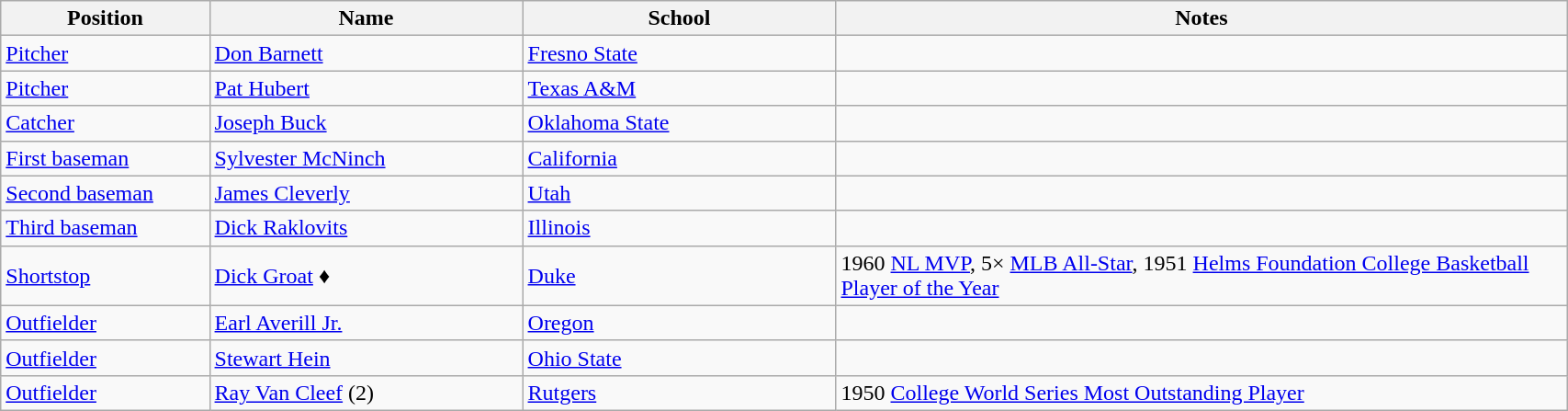<table class="wikitable sortable" style="width:90%;">
<tr>
<th width=10%>Position</th>
<th width=15%>Name</th>
<th width=15%>School</th>
<th width=35% class="unsortable">Notes</th>
</tr>
<tr>
<td><a href='#'>Pitcher</a></td>
<td><a href='#'>Don Barnett</a></td>
<td><a href='#'>Fresno State</a></td>
<td></td>
</tr>
<tr>
<td><a href='#'>Pitcher</a></td>
<td><a href='#'>Pat Hubert</a></td>
<td><a href='#'>Texas A&M</a></td>
<td></td>
</tr>
<tr>
<td><a href='#'>Catcher</a></td>
<td><a href='#'>Joseph Buck</a></td>
<td><a href='#'>Oklahoma State</a></td>
<td></td>
</tr>
<tr>
<td><a href='#'>First baseman</a></td>
<td><a href='#'>Sylvester McNinch</a></td>
<td><a href='#'>California</a></td>
<td></td>
</tr>
<tr>
<td><a href='#'>Second baseman</a></td>
<td><a href='#'>James Cleverly</a></td>
<td><a href='#'>Utah</a></td>
<td></td>
</tr>
<tr>
<td><a href='#'>Third baseman</a></td>
<td><a href='#'>Dick Raklovits</a></td>
<td><a href='#'>Illinois</a></td>
<td></td>
</tr>
<tr>
<td><a href='#'>Shortstop</a></td>
<td><a href='#'>Dick Groat</a> ♦</td>
<td><a href='#'>Duke</a></td>
<td>1960 <a href='#'>NL MVP</a>, 5× <a href='#'>MLB All-Star</a>, 1951 <a href='#'>Helms Foundation College Basketball Player of the Year</a></td>
</tr>
<tr>
<td><a href='#'>Outfielder</a></td>
<td><a href='#'>Earl Averill Jr.</a></td>
<td><a href='#'>Oregon</a></td>
<td></td>
</tr>
<tr>
<td><a href='#'>Outfielder</a></td>
<td><a href='#'>Stewart Hein</a></td>
<td><a href='#'>Ohio State</a></td>
<td></td>
</tr>
<tr>
<td><a href='#'>Outfielder</a></td>
<td><a href='#'>Ray Van Cleef</a> (2)</td>
<td><a href='#'>Rutgers</a></td>
<td>1950 <a href='#'>College World Series Most Outstanding Player</a></td>
</tr>
</table>
